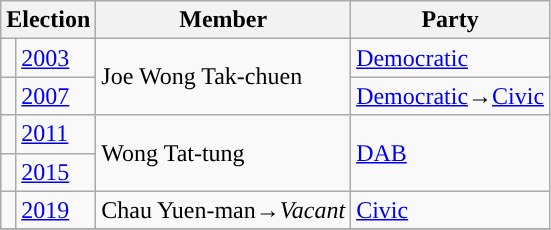<table class="wikitable">
<tr>
<th colspan="2">Election</th>
<th>Member</th>
<th>Party</th>
</tr>
<tr>
<td style="background-color: "></td>
<td><a href='#'>2003</a></td>
<td rowspan=2>Joe Wong Tak-chuen</td>
<td><a href='#'>Democratic</a></td>
</tr>
<tr>
<td style="background-color: "></td>
<td><a href='#'>2007</a></td>
<td><a href='#'>Democratic</a>→<a href='#'>Civic</a></td>
</tr>
<tr>
<td style="background-color: "></td>
<td><a href='#'>2011</a></td>
<td rowspan=2>Wong Tat-tung</td>
<td rowspan=2><a href='#'>DAB</a></td>
</tr>
<tr>
<td style="background-color: "></td>
<td><a href='#'>2015</a></td>
</tr>
<tr>
<td style="background-color: "></td>
<td><a href='#'>2019</a></td>
<td>Chau Yuen-man→<em>Vacant</em></td>
<td><a href='#'>Civic</a></td>
</tr>
<tr>
</tr>
</table>
